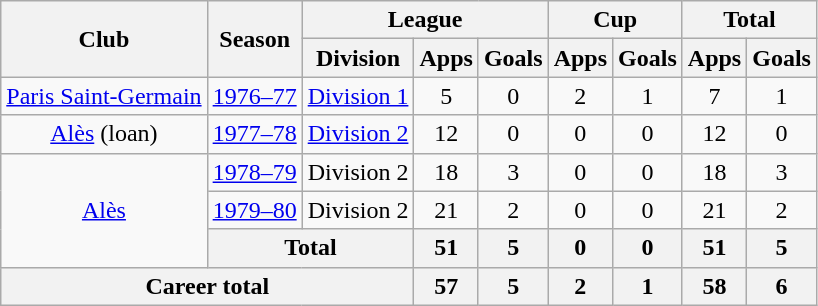<table class="wikitable" style="text-align:center">
<tr>
<th rowspan="2">Club</th>
<th rowspan="2">Season</th>
<th colspan="3">League</th>
<th colspan="2">Cup</th>
<th colspan="2">Total</th>
</tr>
<tr>
<th>Division</th>
<th>Apps</th>
<th>Goals</th>
<th>Apps</th>
<th>Goals</th>
<th>Apps</th>
<th>Goals</th>
</tr>
<tr>
<td><a href='#'>Paris Saint-Germain</a></td>
<td><a href='#'>1976–77</a></td>
<td><a href='#'>Division 1</a></td>
<td>5</td>
<td>0</td>
<td>2</td>
<td>1</td>
<td>7</td>
<td>1</td>
</tr>
<tr>
<td><a href='#'>Alès</a> (loan)</td>
<td><a href='#'>1977–78</a></td>
<td><a href='#'>Division 2</a></td>
<td>12</td>
<td>0</td>
<td>0</td>
<td>0</td>
<td>12</td>
<td>0</td>
</tr>
<tr>
<td rowspan="3"><a href='#'>Alès</a></td>
<td><a href='#'>1978–79</a></td>
<td>Division 2</td>
<td>18</td>
<td>3</td>
<td>0</td>
<td>0</td>
<td>18</td>
<td>3</td>
</tr>
<tr>
<td><a href='#'>1979–80</a></td>
<td>Division 2</td>
<td>21</td>
<td>2</td>
<td>0</td>
<td>0</td>
<td>21</td>
<td>2</td>
</tr>
<tr>
<th colspan="2">Total</th>
<th>51</th>
<th>5</th>
<th>0</th>
<th>0</th>
<th>51</th>
<th>5</th>
</tr>
<tr>
<th colspan="3">Career total</th>
<th>57</th>
<th>5</th>
<th>2</th>
<th>1</th>
<th>58</th>
<th>6</th>
</tr>
</table>
